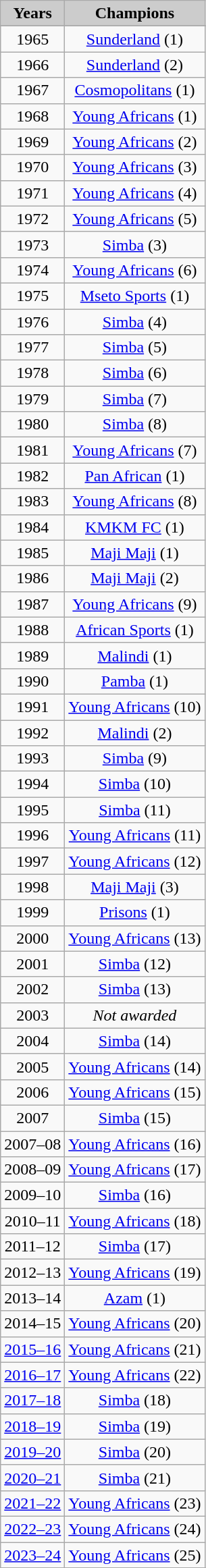<table class="wikitable" style="text-align: center;">
<tr bgcolor="#CCCCCC">
<td><strong>Years</strong></td>
<td><strong>Champions</strong></td>
</tr>
<tr bgcolor="#EFEFEF">
</tr>
<tr>
<td>1965</td>
<td><a href='#'>Sunderland</a> (1)</td>
</tr>
<tr>
<td>1966</td>
<td><a href='#'>Sunderland</a> (2)</td>
</tr>
<tr>
<td>1967</td>
<td><a href='#'>Cosmopolitans</a> (1)</td>
</tr>
<tr>
<td>1968</td>
<td><a href='#'>Young Africans</a> (1)</td>
</tr>
<tr>
<td>1969</td>
<td><a href='#'>Young Africans</a> (2)</td>
</tr>
<tr>
<td>1970</td>
<td><a href='#'>Young Africans</a> (3)</td>
</tr>
<tr>
<td>1971</td>
<td><a href='#'>Young Africans</a> (4)</td>
</tr>
<tr>
<td>1972</td>
<td><a href='#'>Young Africans</a> (5)</td>
</tr>
<tr>
<td>1973</td>
<td><a href='#'>Simba</a> (3)</td>
</tr>
<tr>
<td>1974</td>
<td><a href='#'>Young Africans</a> (6)</td>
</tr>
<tr>
<td>1975</td>
<td><a href='#'>Mseto Sports</a> (1)</td>
</tr>
<tr>
<td>1976</td>
<td><a href='#'>Simba</a> (4)</td>
</tr>
<tr>
<td>1977</td>
<td><a href='#'>Simba</a> (5)</td>
</tr>
<tr>
<td>1978</td>
<td><a href='#'>Simba</a> (6)</td>
</tr>
<tr>
<td>1979</td>
<td><a href='#'>Simba</a> (7)</td>
</tr>
<tr>
<td>1980</td>
<td><a href='#'>Simba</a> (8)</td>
</tr>
<tr>
<td>1981</td>
<td><a href='#'>Young Africans</a> (7)</td>
</tr>
<tr>
<td>1982</td>
<td><a href='#'>Pan African</a> (1)</td>
</tr>
<tr>
<td>1983</td>
<td><a href='#'>Young Africans</a> (8)</td>
</tr>
<tr>
<td>1984</td>
<td><a href='#'>KMKM FC</a> (1)</td>
</tr>
<tr>
<td>1985</td>
<td><a href='#'>Maji Maji</a> (1)</td>
</tr>
<tr>
<td>1986</td>
<td><a href='#'>Maji Maji</a> (2)</td>
</tr>
<tr>
<td>1987</td>
<td><a href='#'>Young Africans</a> (9)</td>
</tr>
<tr>
<td>1988</td>
<td><a href='#'>African Sports</a> (1)</td>
</tr>
<tr>
<td>1989</td>
<td><a href='#'>Malindi</a> (1)</td>
</tr>
<tr>
<td>1990</td>
<td><a href='#'>Pamba</a> (1)</td>
</tr>
<tr>
<td>1991</td>
<td><a href='#'>Young Africans</a> (10)</td>
</tr>
<tr>
<td>1992</td>
<td><a href='#'>Malindi</a> (2)</td>
</tr>
<tr>
<td>1993</td>
<td><a href='#'>Simba</a> (9)</td>
</tr>
<tr>
<td>1994</td>
<td><a href='#'>Simba</a> (10)</td>
</tr>
<tr>
<td>1995</td>
<td><a href='#'>Simba</a> (11)</td>
</tr>
<tr>
<td>1996</td>
<td><a href='#'>Young Africans</a> (11)</td>
</tr>
<tr>
<td>1997</td>
<td><a href='#'>Young Africans</a> (12)</td>
</tr>
<tr>
<td>1998</td>
<td><a href='#'>Maji Maji</a> (3)</td>
</tr>
<tr>
<td>1999</td>
<td><a href='#'>Prisons</a> (1)</td>
</tr>
<tr>
<td>2000</td>
<td><a href='#'>Young Africans</a> (13)</td>
</tr>
<tr>
<td>2001</td>
<td><a href='#'>Simba</a> (12)</td>
</tr>
<tr>
<td>2002</td>
<td><a href='#'>Simba</a> (13)</td>
</tr>
<tr>
<td>2003</td>
<td><em>Not awarded</em></td>
</tr>
<tr>
<td>2004</td>
<td><a href='#'>Simba</a> (14)</td>
</tr>
<tr>
<td>2005</td>
<td><a href='#'>Young Africans</a> (14)</td>
</tr>
<tr>
<td>2006</td>
<td><a href='#'>Young Africans</a> (15)</td>
</tr>
<tr>
<td>2007</td>
<td><a href='#'>Simba</a> (15)</td>
</tr>
<tr>
<td>2007–08</td>
<td><a href='#'>Young Africans</a> (16)</td>
</tr>
<tr>
<td>2008–09</td>
<td><a href='#'>Young Africans</a> (17)</td>
</tr>
<tr>
<td>2009–10</td>
<td><a href='#'>Simba</a> (16)</td>
</tr>
<tr>
<td>2010–11</td>
<td><a href='#'>Young Africans</a> (18)</td>
</tr>
<tr>
<td>2011–12</td>
<td><a href='#'>Simba</a> (17)</td>
</tr>
<tr>
<td>2012–13</td>
<td><a href='#'>Young Africans</a> (19)</td>
</tr>
<tr>
<td>2013–14</td>
<td><a href='#'>Azam</a> (1)</td>
</tr>
<tr>
<td>2014–15</td>
<td><a href='#'>Young Africans</a> (20)</td>
</tr>
<tr>
<td><a href='#'>2015–16</a></td>
<td><a href='#'>Young Africans</a> (21)</td>
</tr>
<tr>
<td><a href='#'>2016–17</a></td>
<td><a href='#'>Young Africans</a> (22)</td>
</tr>
<tr>
<td><a href='#'>2017–18</a></td>
<td><a href='#'>Simba</a> (18)</td>
</tr>
<tr>
<td><a href='#'>2018–19</a></td>
<td><a href='#'>Simba</a> (19)</td>
</tr>
<tr>
<td><a href='#'>2019–20</a></td>
<td><a href='#'>Simba</a> (20)</td>
</tr>
<tr>
<td><a href='#'>2020–21</a></td>
<td><a href='#'>Simba</a> (21)</td>
</tr>
<tr>
<td><a href='#'>2021–22</a></td>
<td><a href='#'>Young Africans</a> (23)</td>
</tr>
<tr>
<td><a href='#'>2022–23</a></td>
<td><a href='#'>Young Africans</a> (24)</td>
</tr>
<tr>
<td><a href='#'>2023–24</a></td>
<td><a href='#'>Young Africans</a> (25)</td>
</tr>
<tr>
</tr>
</table>
